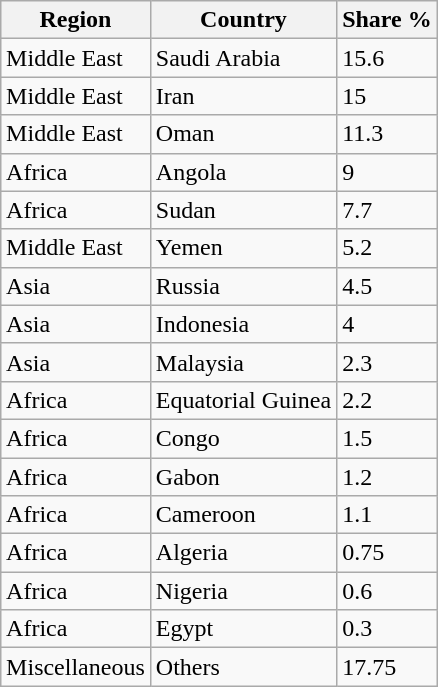<table class="wikitable sortable" align="right">
<tr>
<th>Region</th>
<th>Country</th>
<th>Share %</th>
</tr>
<tr>
<td>Middle East</td>
<td>Saudi Arabia</td>
<td>15.6</td>
</tr>
<tr>
<td>Middle East</td>
<td>Iran</td>
<td>15</td>
</tr>
<tr>
<td>Middle East</td>
<td>Oman</td>
<td>11.3</td>
</tr>
<tr>
<td>Africa</td>
<td>Angola</td>
<td>9</td>
</tr>
<tr>
<td>Africa</td>
<td>Sudan</td>
<td>7.7</td>
</tr>
<tr>
<td>Middle East</td>
<td>Yemen</td>
<td>5.2</td>
</tr>
<tr>
<td>Asia</td>
<td>Russia</td>
<td>4.5</td>
</tr>
<tr>
<td>Asia</td>
<td>Indonesia</td>
<td>4</td>
</tr>
<tr>
<td>Asia</td>
<td>Malaysia</td>
<td>2.3</td>
</tr>
<tr>
<td>Africa</td>
<td>Equatorial Guinea</td>
<td>2.2</td>
</tr>
<tr>
<td>Africa</td>
<td>Congo</td>
<td>1.5</td>
</tr>
<tr>
<td>Africa</td>
<td>Gabon</td>
<td>1.2</td>
</tr>
<tr>
<td>Africa</td>
<td>Cameroon</td>
<td>1.1</td>
</tr>
<tr>
<td>Africa</td>
<td>Algeria</td>
<td>0.75</td>
</tr>
<tr>
<td>Africa</td>
<td>Nigeria</td>
<td>0.6</td>
</tr>
<tr>
<td>Africa</td>
<td>Egypt</td>
<td>0.3</td>
</tr>
<tr>
<td>Miscellaneous</td>
<td>Others</td>
<td>17.75</td>
</tr>
</table>
